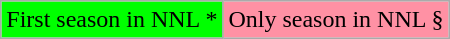<table class="wikitable" style="font-size:100%;line-height:1.1;">
<tr>
<td style="background-color:#00FF00;">First season in NNL *</td>
<td style="background-color:#FF91A4;">Only season in NNL §</td>
</tr>
</table>
